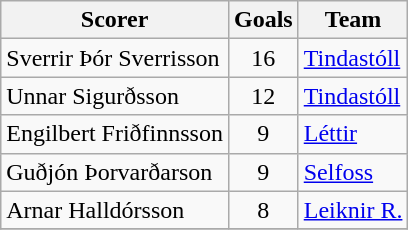<table class="wikitable">
<tr>
<th>Scorer</th>
<th>Goals</th>
<th>Team</th>
</tr>
<tr>
<td> Sverrir Þór Sverrisson</td>
<td align=center>16</td>
<td><a href='#'>Tindastóll</a></td>
</tr>
<tr>
<td> Unnar Sigurðsson</td>
<td align=center>12</td>
<td><a href='#'>Tindastóll</a></td>
</tr>
<tr>
<td> Engilbert Friðfinnsson</td>
<td align=center>9</td>
<td><a href='#'>Léttir</a></td>
</tr>
<tr>
<td> Guðjón Þorvarðarson</td>
<td align=center>9</td>
<td><a href='#'>Selfoss</a></td>
</tr>
<tr>
<td> Arnar Halldórsson</td>
<td align=center>8</td>
<td><a href='#'>Leiknir R.</a></td>
</tr>
<tr>
</tr>
</table>
